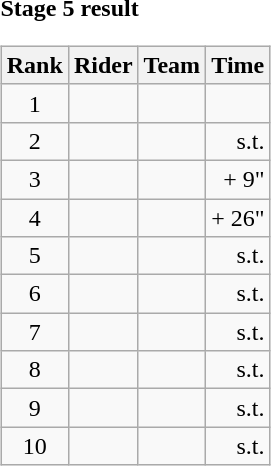<table>
<tr>
<td><strong>Stage 5 result</strong><br><table class="wikitable">
<tr>
<th scope="col">Rank</th>
<th scope="col">Rider</th>
<th scope="col">Team</th>
<th scope="col">Time</th>
</tr>
<tr>
<td style="text-align:center;">1</td>
<td></td>
<td></td>
<td style="text-align:right;"></td>
</tr>
<tr>
<td style="text-align:center;">2</td>
<td></td>
<td></td>
<td style="text-align:right;">s.t.</td>
</tr>
<tr>
<td style="text-align:center;">3</td>
<td></td>
<td></td>
<td style="text-align:right;">+ 9"</td>
</tr>
<tr>
<td style="text-align:center;">4</td>
<td></td>
<td></td>
<td style="text-align:right;">+ 26"</td>
</tr>
<tr>
<td style="text-align:center;">5</td>
<td></td>
<td></td>
<td style="text-align:right;">s.t.</td>
</tr>
<tr>
<td style="text-align:center;">6</td>
<td></td>
<td></td>
<td style="text-align:right;">s.t.</td>
</tr>
<tr>
<td style="text-align:center;">7</td>
<td></td>
<td></td>
<td style="text-align:right;">s.t.</td>
</tr>
<tr>
<td style="text-align:center;">8</td>
<td></td>
<td></td>
<td style="text-align:right;">s.t.</td>
</tr>
<tr>
<td style="text-align:center;">9</td>
<td></td>
<td></td>
<td style="text-align:right;">s.t.</td>
</tr>
<tr>
<td style="text-align:center;">10</td>
<td></td>
<td></td>
<td style="text-align:right;">s.t.</td>
</tr>
</table>
</td>
</tr>
</table>
